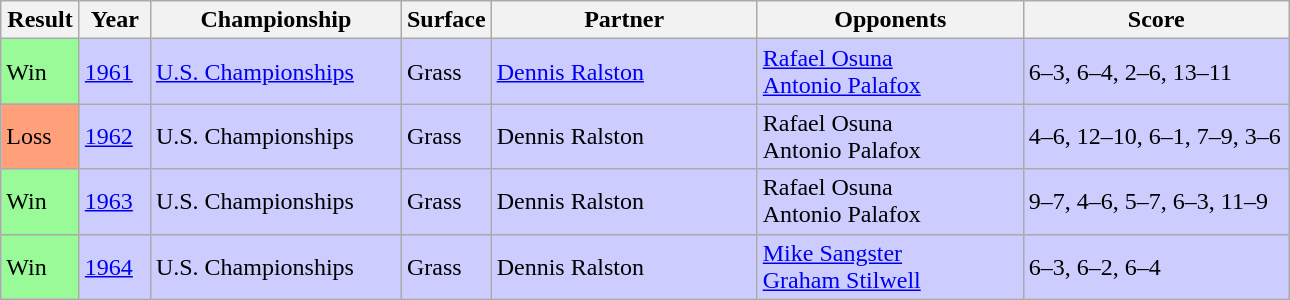<table class="sortable wikitable">
<tr>
<th style="width:45px">Result</th>
<th style="width:40px">Year</th>
<th style="width:160px">Championship</th>
<th style="width:50px">Surface</th>
<th style="width:170px">Partner</th>
<th style="width:170px">Opponents</th>
<th style="width:170px" class="unsortable">Score</th>
</tr>
<tr style="background:#ccf;">
<td style="background:#98fb98;">Win</td>
<td><a href='#'>1961</a></td>
<td><a href='#'>U.S. Championships</a></td>
<td>Grass</td>
<td> <a href='#'>Dennis Ralston</a></td>
<td> <a href='#'>Rafael Osuna</a> <br> <a href='#'>Antonio Palafox</a></td>
<td>6–3, 6–4, 2–6, 13–11</td>
</tr>
<tr style="background:#ccf;">
<td style="background:#ffa07a;">Loss</td>
<td><a href='#'>1962</a></td>
<td>U.S. Championships</td>
<td>Grass</td>
<td> Dennis Ralston</td>
<td> Rafael Osuna <br> Antonio Palafox</td>
<td>4–6, 12–10, 6–1, 7–9, 3–6</td>
</tr>
<tr style="background:#ccf;">
<td style="background:#98fb98;">Win</td>
<td><a href='#'>1963</a></td>
<td>U.S. Championships</td>
<td>Grass</td>
<td> Dennis Ralston</td>
<td> Rafael Osuna <br> Antonio Palafox</td>
<td>9–7, 4–6, 5–7, 6–3, 11–9</td>
</tr>
<tr style="background:#ccf;">
<td style="background:#98fb98;">Win</td>
<td><a href='#'>1964</a></td>
<td>U.S. Championships</td>
<td>Grass</td>
<td> Dennis Ralston</td>
<td> <a href='#'>Mike Sangster</a><br> <a href='#'>Graham Stilwell</a></td>
<td>6–3, 6–2, 6–4</td>
</tr>
</table>
